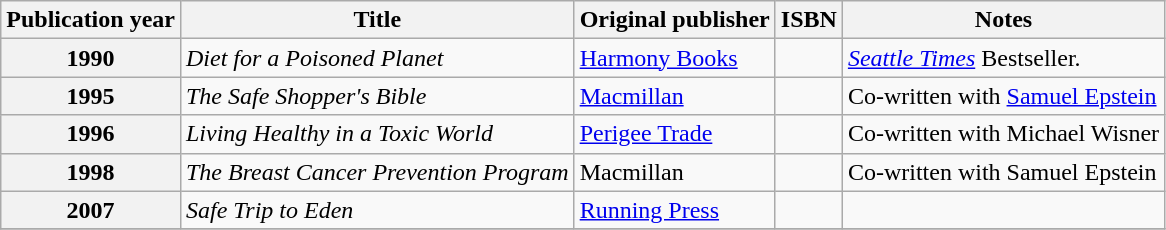<table class="wikitable plainrowheaders sortable">
<tr>
<th scope="col">Publication year</th>
<th scope="col">Title</th>
<th scope="col">Original publisher</th>
<th scope="col">ISBN</th>
<th scope="col" class="unsortable">Notes</th>
</tr>
<tr>
<th scope="row">1990</th>
<td><em>Diet for a Poisoned Planet</em></td>
<td><a href='#'>Harmony Books</a></td>
<td></td>
<td><em><a href='#'>Seattle Times</a></em> Bestseller.</td>
</tr>
<tr>
<th scope="row">1995</th>
<td><em>The Safe Shopper's Bible</em></td>
<td><a href='#'>Macmillan</a></td>
<td></td>
<td>Co-written with <a href='#'>Samuel Epstein</a></td>
</tr>
<tr>
<th scope="row">1996</th>
<td><em>Living Healthy in a Toxic World</em></td>
<td><a href='#'>Perigee Trade</a></td>
<td></td>
<td>Co-written with Michael Wisner</td>
</tr>
<tr>
<th scope="row">1998</th>
<td><em>The Breast Cancer Prevention Program</em></td>
<td>Macmillan</td>
<td></td>
<td>Co-written with Samuel Epstein</td>
</tr>
<tr>
<th scope="row">2007</th>
<td><em>Safe Trip to Eden</em></td>
<td><a href='#'>Running Press</a></td>
<td></td>
<td></td>
</tr>
<tr>
</tr>
</table>
